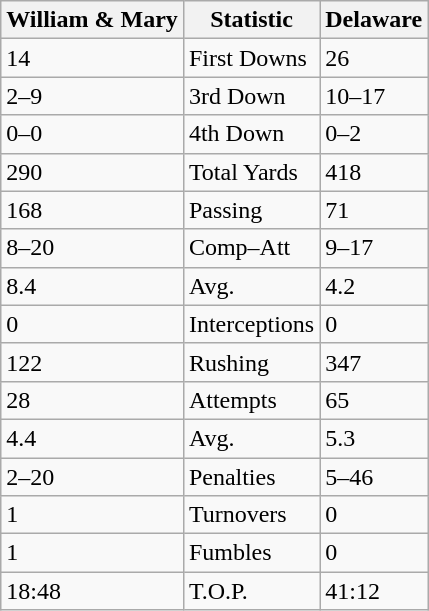<table class="wikitable">
<tr>
<th>William & Mary</th>
<th>Statistic</th>
<th>Delaware</th>
</tr>
<tr>
<td>14</td>
<td>First Downs</td>
<td>26</td>
</tr>
<tr>
<td>2–9</td>
<td>3rd Down</td>
<td>10–17</td>
</tr>
<tr>
<td>0–0</td>
<td>4th Down</td>
<td>0–2</td>
</tr>
<tr>
<td>290</td>
<td>Total Yards</td>
<td>418</td>
</tr>
<tr>
<td>168</td>
<td>Passing</td>
<td>71</td>
</tr>
<tr>
<td>8–20</td>
<td>Comp–Att</td>
<td>9–17</td>
</tr>
<tr>
<td>8.4</td>
<td>Avg.</td>
<td>4.2</td>
</tr>
<tr>
<td>0</td>
<td>Interceptions</td>
<td>0</td>
</tr>
<tr>
<td>122</td>
<td>Rushing</td>
<td>347</td>
</tr>
<tr>
<td>28</td>
<td>Attempts</td>
<td>65</td>
</tr>
<tr>
<td>4.4</td>
<td>Avg.</td>
<td>5.3</td>
</tr>
<tr>
<td>2–20</td>
<td>Penalties</td>
<td>5–46</td>
</tr>
<tr>
<td>1</td>
<td>Turnovers</td>
<td>0</td>
</tr>
<tr>
<td>1</td>
<td>Fumbles</td>
<td>0</td>
</tr>
<tr>
<td>18:48</td>
<td>T.O.P.</td>
<td>41:12</td>
</tr>
</table>
